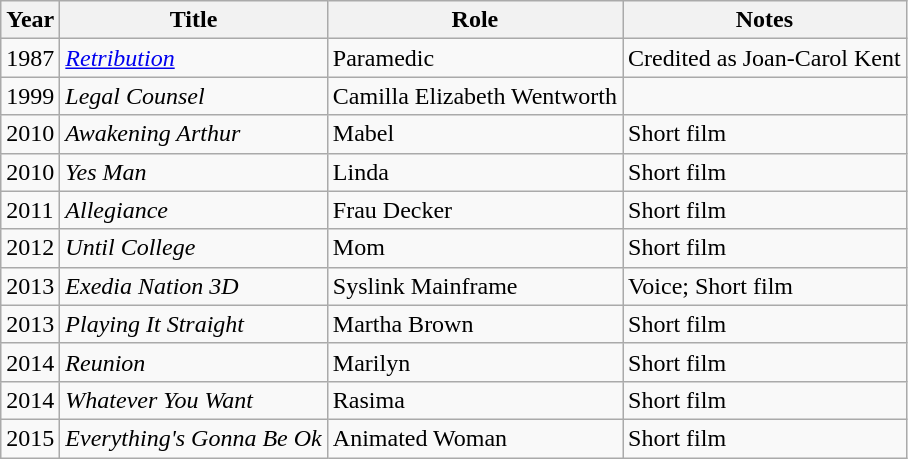<table class="wikitable">
<tr>
<th>Year</th>
<th>Title</th>
<th>Role</th>
<th>Notes</th>
</tr>
<tr>
<td>1987</td>
<td><em><a href='#'>Retribution</a></em></td>
<td>Paramedic</td>
<td>Credited as Joan-Carol Kent</td>
</tr>
<tr>
<td>1999</td>
<td><em>Legal Counsel</em></td>
<td>Camilla Elizabeth Wentworth</td>
<td></td>
</tr>
<tr>
<td>2010</td>
<td><em>Awakening Arthur</em></td>
<td>Mabel</td>
<td>Short film</td>
</tr>
<tr>
<td>2010</td>
<td><em>Yes Man</em></td>
<td>Linda</td>
<td>Short film</td>
</tr>
<tr>
<td>2011</td>
<td><em>Allegiance</em></td>
<td>Frau Decker</td>
<td>Short film</td>
</tr>
<tr>
<td>2012</td>
<td><em>Until College</em></td>
<td>Mom</td>
<td>Short film</td>
</tr>
<tr>
<td>2013</td>
<td><em>Exedia Nation 3D</em></td>
<td>Syslink Mainframe</td>
<td>Voice; Short film</td>
</tr>
<tr>
<td>2013</td>
<td><em>Playing It Straight</em></td>
<td>Martha Brown</td>
<td>Short film</td>
</tr>
<tr>
<td>2014</td>
<td><em>Reunion</em></td>
<td>Marilyn</td>
<td>Short film</td>
</tr>
<tr>
<td>2014</td>
<td><em>Whatever You Want</em></td>
<td>Rasima</td>
<td>Short film</td>
</tr>
<tr>
<td>2015</td>
<td><em>Everything's Gonna Be Ok</em></td>
<td>Animated Woman</td>
<td>Short film</td>
</tr>
</table>
